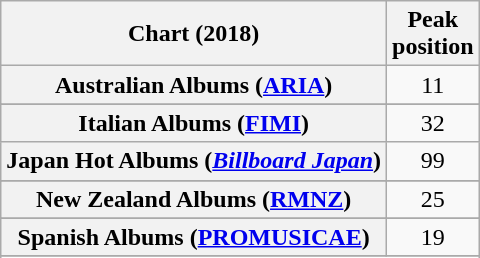<table class="wikitable sortable plainrowheaders" style="text-align:center">
<tr>
<th scope="col">Chart (2018)</th>
<th scope="col">Peak<br> position</th>
</tr>
<tr>
<th scope="row">Australian Albums (<a href='#'>ARIA</a>)</th>
<td>11</td>
</tr>
<tr>
</tr>
<tr>
</tr>
<tr>
</tr>
<tr>
</tr>
<tr>
</tr>
<tr>
</tr>
<tr>
</tr>
<tr>
</tr>
<tr>
</tr>
<tr>
</tr>
<tr>
<th scope="row">Italian Albums (<a href='#'>FIMI</a>)</th>
<td>32</td>
</tr>
<tr>
<th scope="row">Japan Hot Albums (<em><a href='#'>Billboard Japan</a></em>)</th>
<td>99</td>
</tr>
<tr>
</tr>
<tr>
<th scope="row">New Zealand Albums (<a href='#'>RMNZ</a>)</th>
<td>25</td>
</tr>
<tr>
</tr>
<tr>
</tr>
<tr>
<th scope="row">Spanish Albums (<a href='#'>PROMUSICAE</a>)</th>
<td>19</td>
</tr>
<tr>
</tr>
<tr>
</tr>
<tr>
</tr>
<tr>
</tr>
<tr>
</tr>
</table>
